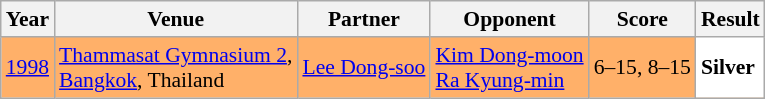<table class="sortable wikitable" style="font-size: 90%;">
<tr>
<th>Year</th>
<th>Venue</th>
<th>Partner</th>
<th>Opponent</th>
<th>Score</th>
<th>Result</th>
</tr>
<tr style="background:#FFB069">
<td align="center"><a href='#'>1998</a></td>
<td align="left"><a href='#'>Thammasat Gymnasium 2</a>,<br><a href='#'>Bangkok</a>, Thailand</td>
<td align="left"> <a href='#'>Lee Dong-soo</a></td>
<td align="left"> <a href='#'>Kim Dong-moon</a><br> <a href='#'>Ra Kyung-min</a></td>
<td align="left">6–15, 8–15</td>
<td style="text-align:left; background:white"> <strong>Silver</strong></td>
</tr>
</table>
